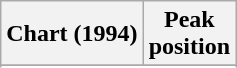<table class="wikitable plainrowheaders sortable" style="text-align:center">
<tr>
<th scope="col">Chart (1994)</th>
<th scope="col">Peak<br>position</th>
</tr>
<tr>
</tr>
<tr>
</tr>
<tr>
</tr>
</table>
